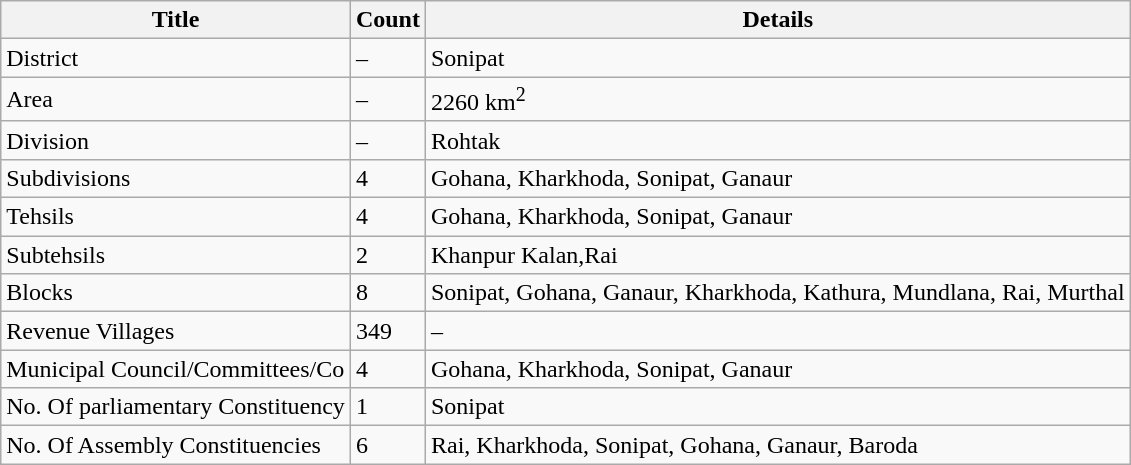<table class="wikitable">
<tr>
<th>Title</th>
<th>Count</th>
<th>Details</th>
</tr>
<tr>
<td>District</td>
<td>–</td>
<td>Sonipat</td>
</tr>
<tr>
<td>Area</td>
<td>–</td>
<td>2260 km<sup>2</sup></td>
</tr>
<tr>
<td>Division</td>
<td>–</td>
<td>Rohtak</td>
</tr>
<tr>
<td>Subdivisions</td>
<td>4</td>
<td>Gohana, Kharkhoda, Sonipat, Ganaur</td>
</tr>
<tr>
<td>Tehsils</td>
<td>4</td>
<td>Gohana, Kharkhoda, Sonipat, Ganaur</td>
</tr>
<tr>
<td>Subtehsils</td>
<td>2</td>
<td>Khanpur Kalan,Rai</td>
</tr>
<tr>
<td>Blocks</td>
<td>8</td>
<td>Sonipat, Gohana, Ganaur, Kharkhoda, Kathura, Mundlana, Rai, Murthal</td>
</tr>
<tr>
<td>Revenue Villages</td>
<td>349</td>
<td>–</td>
</tr>
<tr>
<td>Municipal Council/Committees/Co</td>
<td>4</td>
<td>Gohana, Kharkhoda, Sonipat, Ganaur</td>
</tr>
<tr>
<td>No. Of parliamentary Constituency</td>
<td>1</td>
<td>Sonipat</td>
</tr>
<tr>
<td>No. Of Assembly Constituencies</td>
<td>6</td>
<td>Rai, Kharkhoda, Sonipat, Gohana, Ganaur, Baroda</td>
</tr>
</table>
